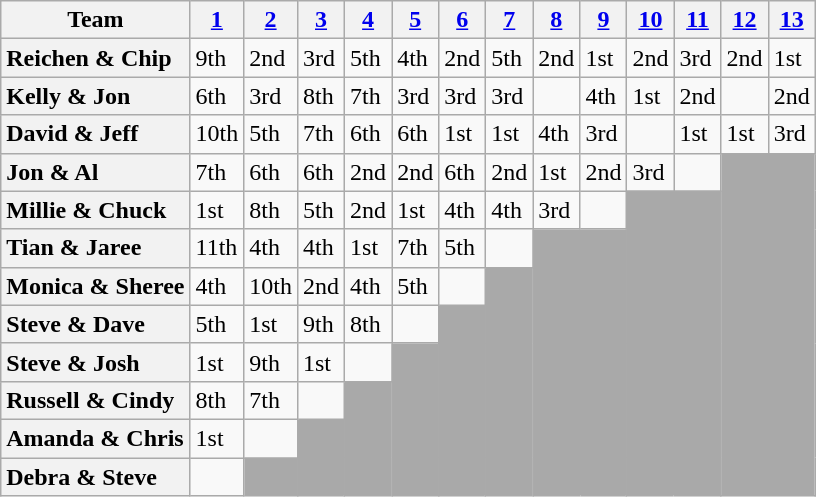<table class="wikitable sortable" style="text-align:left;">
<tr>
<th scope="col" class="unsortable">Team</th>
<th scope="col"><a href='#'>1</a></th>
<th scope="col"><a href='#'>2</a></th>
<th scope="col"><a href='#'>3</a></th>
<th scope="col"><a href='#'>4</a></th>
<th scope="col"><a href='#'>5</a></th>
<th scope="col"><a href='#'>6</a></th>
<th scope="col"><a href='#'>7</a></th>
<th scope="col"><a href='#'>8</a></th>
<th scope="col"><a href='#'>9</a></th>
<th scope="col"><a href='#'>10</a></th>
<th scope="col"><a href='#'>11</a></th>
<th scope="col"><a href='#'>12</a></th>
<th scope="col"><a href='#'>13</a></th>
</tr>
<tr>
<th scope="row" style="text-align:left">Reichen & Chip</th>
<td>9th</td>
<td>2nd</td>
<td>3rd</td>
<td>5th</td>
<td>4th</td>
<td>2nd</td>
<td>5th</td>
<td>2nd</td>
<td>1st</td>
<td>2nd</td>
<td>3rd</td>
<td>2nd</td>
<td>1st</td>
</tr>
<tr>
<th scope="row" style="text-align:left">Kelly & Jon</th>
<td>6th</td>
<td>3rd</td>
<td>8th</td>
<td>7th</td>
<td>3rd</td>
<td>3rd</td>
<td>3rd</td>
<td></td>
<td>4th</td>
<td>1st</td>
<td>2nd</td>
<td></td>
<td>2nd</td>
</tr>
<tr>
<th scope="row" style="text-align:left">David & Jeff</th>
<td>10th</td>
<td>5th</td>
<td>7th</td>
<td>6th</td>
<td>6th</td>
<td>1st</td>
<td>1st</td>
<td>4th</td>
<td>3rd</td>
<td></td>
<td>1st</td>
<td>1st</td>
<td>3rd</td>
</tr>
<tr>
<th scope="row" style="text-align:left">Jon & Al</th>
<td>7th</td>
<td>6th</td>
<td>6th</td>
<td>2nd</td>
<td>2nd</td>
<td>6th</td>
<td>2nd</td>
<td>1st</td>
<td>2nd</td>
<td>3rd</td>
<td></td>
<td colspan="2" rowspan="9" style="background:darkgrey;"></td>
</tr>
<tr>
<th scope="row" style="text-align:left">Millie & Chuck</th>
<td>1st</td>
<td>8th</td>
<td>5th</td>
<td>2nd</td>
<td>1st</td>
<td>4th</td>
<td>4th</td>
<td>3rd</td>
<td></td>
<td colspan="2" rowspan="8" style="background:darkgrey;"></td>
</tr>
<tr>
<th scope="row" style="text-align:left">Tian & Jaree</th>
<td>11th</td>
<td>4th</td>
<td>4th</td>
<td>1st</td>
<td>7th</td>
<td>5th</td>
<td></td>
<td colspan="2" rowspan="7" style="background:darkgrey;"></td>
</tr>
<tr>
<th scope="row" style="text-align:left">Monica & Sheree</th>
<td>4th</td>
<td>10th</td>
<td>2nd</td>
<td>4th</td>
<td>5th</td>
<td></td>
<td rowspan="6" style="background:darkgrey;"></td>
</tr>
<tr>
<th scope="row" style="text-align:left">Steve & Dave</th>
<td>5th</td>
<td>1st</td>
<td>9th</td>
<td>8th</td>
<td></td>
<td rowspan="5" style="background:darkgrey;"></td>
</tr>
<tr>
<th scope="row" style="text-align:left">Steve & Josh</th>
<td>1st</td>
<td>9th</td>
<td>1st</td>
<td></td>
<td rowspan="4" style="background:darkgrey;"></td>
</tr>
<tr>
<th scope="row" style="text-align:left">Russell & Cindy</th>
<td>8th</td>
<td>7th</td>
<td></td>
<td rowspan="3" style="background:darkgrey;"></td>
</tr>
<tr>
<th scope="row" style="text-align:left">Amanda & Chris</th>
<td>1st</td>
<td></td>
<td rowspan="2" style="background:darkgrey;"></td>
</tr>
<tr>
<th scope="row" style="text-align:left">Debra & Steve</th>
<td></td>
<td style="background:darkgrey;"></td>
</tr>
</table>
